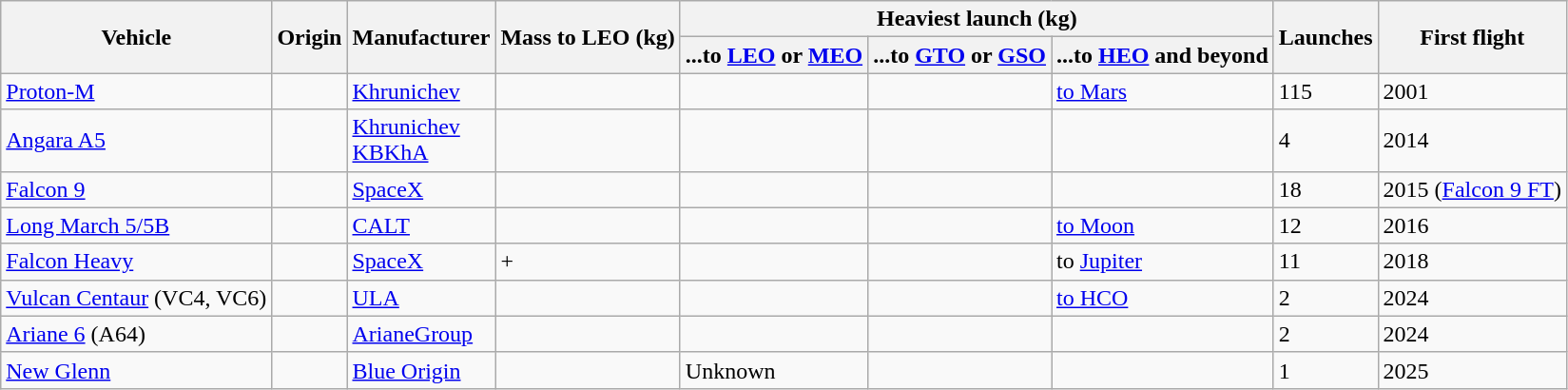<table class="wikitable sortable">
<tr>
<th rowspan="2">Vehicle</th>
<th rowspan="2">Origin</th>
<th rowspan="2">Manufacturer</th>
<th rowspan="2">Mass to LEO (kg)</th>
<th colspan="3">Heaviest launch (kg)</th>
<th rowspan="2">Launches</th>
<th rowspan="2">First flight</th>
</tr>
<tr>
<th>...to <a href='#'>LEO</a> or <a href='#'>MEO</a></th>
<th>...to <a href='#'>GTO</a> or <a href='#'>GSO</a></th>
<th>...to <a href='#'>HEO</a> and beyond</th>
</tr>
<tr>
<td><a href='#'>Proton-M</a></td>
<td></td>
<td><a href='#'>Khrunichev</a></td>
<td></td>
<td></td>
<td></td>
<td> <a href='#'>to Mars</a></td>
<td>115</td>
<td>2001</td>
</tr>
<tr>
<td><a href='#'>Angara A5</a></td>
<td></td>
<td><a href='#'>Khrunichev</a><br><a href='#'>KBKhA</a></td>
<td></td>
<td></td>
<td></td>
<td></td>
<td>4</td>
<td>2014</td>
</tr>
<tr>
<td><a href='#'>Falcon 9</a></td>
<td></td>
<td><a href='#'>SpaceX</a></td>
<td></td>
<td></td>
<td></td>
<td></td>
<td>18</td>
<td>2015 (<a href='#'>Falcon 9 FT</a>)</td>
</tr>
<tr>
<td><a href='#'>Long March 5/5B</a></td>
<td></td>
<td><a href='#'>CALT</a></td>
<td></td>
<td></td>
<td></td>
<td> <a href='#'>to Moon</a></td>
<td>12</td>
<td>2016</td>
</tr>
<tr>
<td><a href='#'>Falcon Heavy</a></td>
<td></td>
<td><a href='#'>SpaceX</a></td>
<td>+</td>
<td></td>
<td></td>
<td> to <a href='#'>Jupiter</a></td>
<td>11</td>
<td>2018</td>
</tr>
<tr>
<td nowrap=""><a href='#'>Vulcan Centaur</a> (VC4, VC6)</td>
<td></td>
<td><a href='#'>ULA</a></td>
<td></td>
<td></td>
<td></td>
<td> <a href='#'>to HCO</a></td>
<td>2</td>
<td>2024 </td>
</tr>
<tr>
<td><a href='#'>Ariane 6</a> (A64)</td>
<td></td>
<td><a href='#'>ArianeGroup</a></td>
<td></td>
<td></td>
<td></td>
<td></td>
<td>2</td>
<td>2024 </td>
</tr>
<tr>
<td><a href='#'>New Glenn</a></td>
<td></td>
<td><a href='#'>Blue Origin</a></td>
<td></td>
<td>Unknown</td>
<td></td>
<td></td>
<td>1</td>
<td>2025</td>
</tr>
</table>
